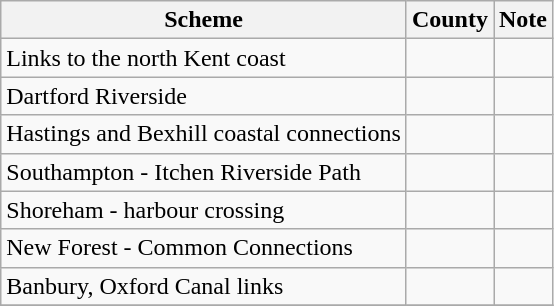<table class="wikitable">
<tr>
<th>Scheme</th>
<th>County</th>
<th>Note</th>
</tr>
<tr>
<td>Links to the north Kent coast</td>
<td></td>
<td></td>
</tr>
<tr>
<td>Dartford Riverside</td>
<td></td>
<td></td>
</tr>
<tr>
<td>Hastings and Bexhill coastal connections</td>
<td></td>
<td></td>
</tr>
<tr>
<td>Southampton - Itchen Riverside Path</td>
<td></td>
<td></td>
</tr>
<tr>
<td>Shoreham - harbour crossing</td>
<td></td>
<td></td>
</tr>
<tr>
<td>New Forest - Common Connections</td>
<td></td>
<td></td>
</tr>
<tr>
<td>Banbury, Oxford Canal links</td>
<td></td>
<td></td>
</tr>
<tr>
</tr>
</table>
